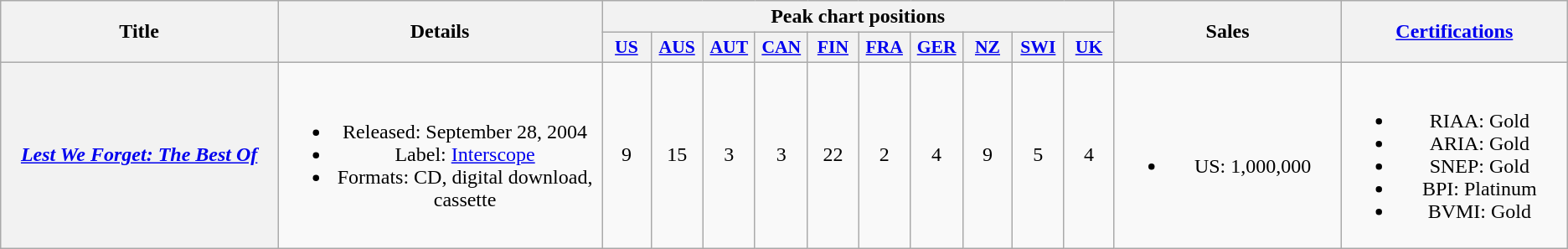<table class="wikitable plainrowheaders" style="text-align:center">
<tr>
<th scope="col" rowspan="2" style="width:16em;">Title</th>
<th scope="col" rowspan="2" style="width:18em;">Details</th>
<th scope="col" colspan="10">Peak chart positions</th>
<th scope="col" rowspan="2" style="width:12em;">Sales</th>
<th scope="col" rowspan="2" style="width:12em;"><a href='#'>Certifications</a></th>
</tr>
<tr>
<th scope="col" style="width:2.5em; font-size:90%;"><a href='#'>US</a><br></th>
<th scope="col" style="width:2.5em; font-size:90%;"><a href='#'>AUS</a><br></th>
<th scope="col" style="width:2.5em; font-size:90%;"><a href='#'>AUT</a><br></th>
<th scope="col" style="width:2.5em; font-size:90%;"><a href='#'>CAN</a><br></th>
<th scope="col" style="width:2.5em; font-size:90%;"><a href='#'>FIN</a><br></th>
<th scope="col" style="width:2.5em; font-size:90%;"><a href='#'>FRA</a><br></th>
<th scope="col" style="width:2.5em; font-size:90%;"><a href='#'>GER</a><br></th>
<th scope="col" style="width:2.5em; font-size:90%;"><a href='#'>NZ</a><br></th>
<th scope="col" style="width:2.5em; font-size:90%;"><a href='#'>SWI</a><br></th>
<th scope="col" style="width:2.5em; font-size:90%;"><a href='#'>UK</a><br></th>
</tr>
<tr>
<th scope="row"><em><a href='#'>Lest We Forget: The Best Of</a></em></th>
<td><br><ul><li>Released: September 28, 2004</li><li>Label: <a href='#'>Interscope</a></li><li>Formats: CD, digital download, cassette</li></ul></td>
<td>9</td>
<td>15</td>
<td>3</td>
<td>3</td>
<td>22</td>
<td>2</td>
<td>4</td>
<td>9</td>
<td>5</td>
<td>4</td>
<td><br><ul><li>US: 1,000,000</li></ul></td>
<td><br><ul><li>RIAA: Gold</li><li>ARIA: Gold</li><li>SNEP: Gold</li><li>BPI: Platinum</li><li>BVMI: Gold</li></ul></td>
</tr>
</table>
